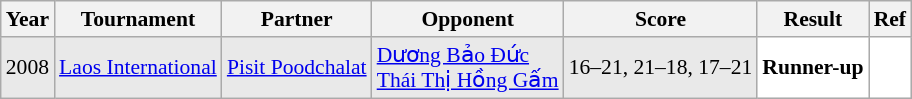<table class="sortable wikitable" style="font-size: 90%">
<tr>
<th>Year</th>
<th>Tournament</th>
<th>Partner</th>
<th>Opponent</th>
<th>Score</th>
<th>Result</th>
<th>Ref</th>
</tr>
<tr style="background:#E9E9E9">
<td align="center">2008</td>
<td align="left"><a href='#'>Laos International</a></td>
<td align="left"> <a href='#'>Pisit Poodchalat</a></td>
<td align="left"> <a href='#'>Dương Bảo Đức</a><br> <a href='#'>Thái Thị Hồng Gấm</a></td>
<td align="left">16–21, 21–18, 17–21</td>
<td style="text-align:left; background:white"> <strong>Runner-up</strong></td>
<td style="text-align:center; background:white"></td>
</tr>
</table>
